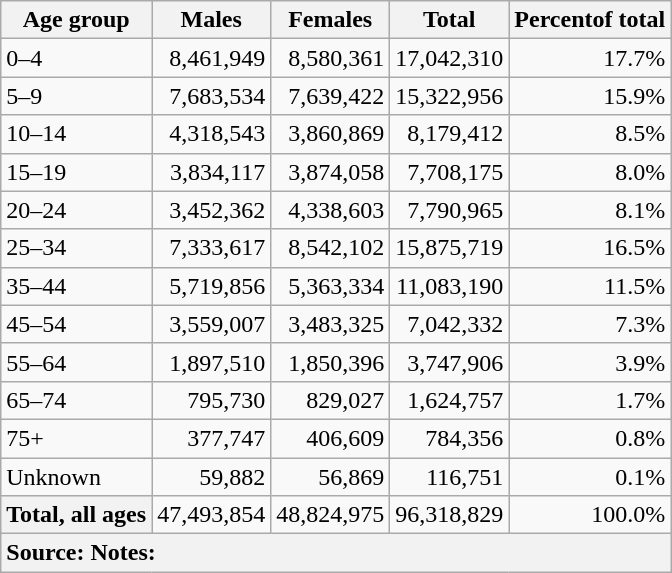<table class="wikitable sortable static-row-numbers plainrowheaders" style="text-align: right">
<tr class="static-row-header" style="vertical-align: bottom">
<th scope="col">Age group</th>
<th scope="col">Males</th>
<th scope="col">Females</th>
<th scope="col">Total</th>
<th scope="col">Percentof total</th>
</tr>
<tr>
<td style="text-align: left">0–4</td>
<td>8,461,949</td>
<td>8,580,361</td>
<td>17,042,310</td>
<td>17.7%</td>
</tr>
<tr>
<td style="text-align: left">5–9</td>
<td>7,683,534</td>
<td>7,639,422</td>
<td>15,322,956</td>
<td>15.9%</td>
</tr>
<tr>
<td style="text-align: left">10–14</td>
<td>4,318,543</td>
<td>3,860,869</td>
<td>8,179,412</td>
<td>8.5%</td>
</tr>
<tr>
<td style="text-align: left">15–19</td>
<td>3,834,117</td>
<td>3,874,058</td>
<td>7,708,175</td>
<td>8.0%</td>
</tr>
<tr>
<td style="text-align: left">20–24</td>
<td>3,452,362</td>
<td>4,338,603</td>
<td>7,790,965</td>
<td>8.1%</td>
</tr>
<tr>
<td style="text-align: left">25–34</td>
<td>7,333,617</td>
<td>8,542,102</td>
<td>15,875,719</td>
<td>16.5%</td>
</tr>
<tr>
<td style="text-align: left">35–44</td>
<td>5,719,856</td>
<td>5,363,334</td>
<td>11,083,190</td>
<td>11.5%</td>
</tr>
<tr>
<td style="text-align: left">45–54</td>
<td>3,559,007</td>
<td>3,483,325</td>
<td>7,042,332</td>
<td>7.3%</td>
</tr>
<tr>
<td style="text-align: left">55–64</td>
<td>1,897,510</td>
<td>1,850,396</td>
<td>3,747,906</td>
<td>3.9%</td>
</tr>
<tr>
<td style="text-align: left">65–74</td>
<td>795,730</td>
<td>829,027</td>
<td>1,624,757</td>
<td>1.7%</td>
</tr>
<tr>
<td style="text-align: left">75+</td>
<td>377,747</td>
<td>406,609</td>
<td>784,356</td>
<td>0.8%</td>
</tr>
<tr>
<td style="text-align: left">Unknown</td>
<td>59,882</td>
<td>56,869</td>
<td>116,751</td>
<td>0.1%</td>
</tr>
<tr class="sortbottom static-row-header">
<th scope="row"><strong>Total, all ages</strong></th>
<td>47,493,854</td>
<td>48,824,975</td>
<td>96,318,829</td>
<td>100.0%</td>
</tr>
<tr class="sortbottom static-row-header">
<th scope="row" colspan="5" style="text-align: left"><strong>Source:</strong> <strong>Notes:</strong> </th>
</tr>
</table>
